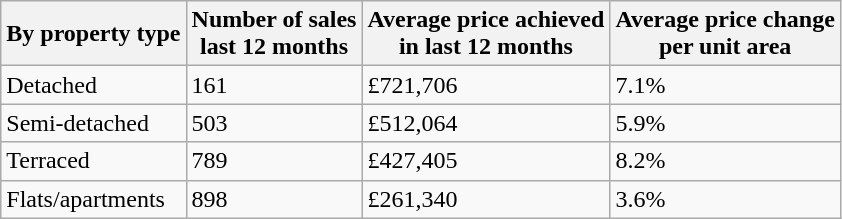<table class="wikitable">
<tr>
<th>By property type</th>
<th>Number of sales<br>last 12 months</th>
<th>Average price achieved<br>in last 12 months</th>
<th>Average price change<br>per unit area</th>
</tr>
<tr>
<td>Detached</td>
<td>161</td>
<td>£721,706</td>
<td>7.1%</td>
</tr>
<tr>
<td>Semi-detached</td>
<td>503</td>
<td>£512,064</td>
<td>5.9%</td>
</tr>
<tr>
<td>Terraced</td>
<td>789</td>
<td>£427,405</td>
<td>8.2%</td>
</tr>
<tr>
<td>Flats/apartments</td>
<td>898</td>
<td>£261,340</td>
<td>3.6%</td>
</tr>
</table>
